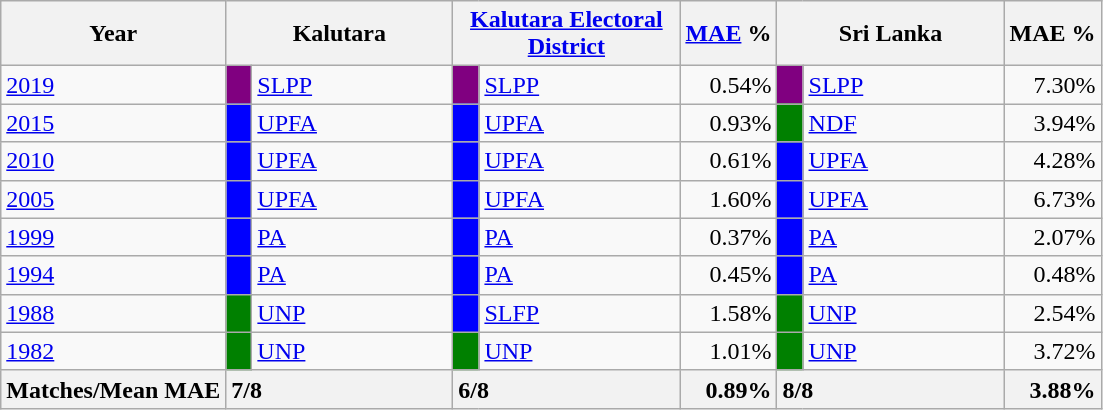<table class="wikitable">
<tr>
<th>Year</th>
<th colspan="2" width="144px">Kalutara</th>
<th colspan="2" width="144px"><a href='#'>Kalutara Electoral District</a></th>
<th><a href='#'>MAE</a> %</th>
<th colspan="2" width="144px">Sri Lanka</th>
<th>MAE %</th>
</tr>
<tr>
<td><a href='#'>2019</a></td>
<td style="background-color:purple;" width="10px"></td>
<td style="text-align:left;"><a href='#'>SLPP</a></td>
<td style="background-color:purple;" width="10px"></td>
<td style="text-align:left;"><a href='#'>SLPP</a></td>
<td style="text-align:right;">0.54%</td>
<td style="background-color:purple;" width="10px"></td>
<td style="text-align:left;"><a href='#'>SLPP</a></td>
<td style="text-align:right;">7.30%</td>
</tr>
<tr>
<td><a href='#'>2015</a></td>
<td style="background-color:blue;" width="10px"></td>
<td style="text-align:left;"><a href='#'>UPFA</a></td>
<td style="background-color:blue;" width="10px"></td>
<td style="text-align:left;"><a href='#'>UPFA</a></td>
<td style="text-align:right;">0.93%</td>
<td style="background-color:green;" width="10px"></td>
<td style="text-align:left;"><a href='#'>NDF</a></td>
<td style="text-align:right;">3.94%</td>
</tr>
<tr>
<td><a href='#'>2010</a></td>
<td style="background-color:blue;" width="10px"></td>
<td style="text-align:left;"><a href='#'>UPFA</a></td>
<td style="background-color:blue;" width="10px"></td>
<td style="text-align:left;"><a href='#'>UPFA</a></td>
<td style="text-align:right;">0.61%</td>
<td style="background-color:blue;" width="10px"></td>
<td style="text-align:left;"><a href='#'>UPFA</a></td>
<td style="text-align:right;">4.28%</td>
</tr>
<tr>
<td><a href='#'>2005</a></td>
<td style="background-color:blue;" width="10px"></td>
<td style="text-align:left;"><a href='#'>UPFA</a></td>
<td style="background-color:blue;" width="10px"></td>
<td style="text-align:left;"><a href='#'>UPFA</a></td>
<td style="text-align:right;">1.60%</td>
<td style="background-color:blue;" width="10px"></td>
<td style="text-align:left;"><a href='#'>UPFA</a></td>
<td style="text-align:right;">6.73%</td>
</tr>
<tr>
<td><a href='#'>1999</a></td>
<td style="background-color:blue;" width="10px"></td>
<td style="text-align:left;"><a href='#'>PA</a></td>
<td style="background-color:blue;" width="10px"></td>
<td style="text-align:left;"><a href='#'>PA</a></td>
<td style="text-align:right;">0.37%</td>
<td style="background-color:blue;" width="10px"></td>
<td style="text-align:left;"><a href='#'>PA</a></td>
<td style="text-align:right;">2.07%</td>
</tr>
<tr>
<td><a href='#'>1994</a></td>
<td style="background-color:blue;" width="10px"></td>
<td style="text-align:left;"><a href='#'>PA</a></td>
<td style="background-color:blue;" width="10px"></td>
<td style="text-align:left;"><a href='#'>PA</a></td>
<td style="text-align:right;">0.45%</td>
<td style="background-color:blue;" width="10px"></td>
<td style="text-align:left;"><a href='#'>PA</a></td>
<td style="text-align:right;">0.48%</td>
</tr>
<tr>
<td><a href='#'>1988</a></td>
<td style="background-color:green;" width="10px"></td>
<td style="text-align:left;"><a href='#'>UNP</a></td>
<td style="background-color:blue;" width="10px"></td>
<td style="text-align:left;"><a href='#'>SLFP</a></td>
<td style="text-align:right;">1.58%</td>
<td style="background-color:green;" width="10px"></td>
<td style="text-align:left;"><a href='#'>UNP</a></td>
<td style="text-align:right;">2.54%</td>
</tr>
<tr>
<td><a href='#'>1982</a></td>
<td style="background-color:green;" width="10px"></td>
<td style="text-align:left;"><a href='#'>UNP</a></td>
<td style="background-color:green;" width="10px"></td>
<td style="text-align:left;"><a href='#'>UNP</a></td>
<td style="text-align:right;">1.01%</td>
<td style="background-color:green;" width="10px"></td>
<td style="text-align:left;"><a href='#'>UNP</a></td>
<td style="text-align:right;">3.72%</td>
</tr>
<tr>
<th>Matches/Mean MAE</th>
<th style="text-align:left;"colspan="2" width="144px">7/8</th>
<th style="text-align:left;"colspan="2" width="144px">6/8</th>
<th style="text-align:right;">0.89%</th>
<th style="text-align:left;"colspan="2" width="144px">8/8</th>
<th style="text-align:right;">3.88%</th>
</tr>
</table>
